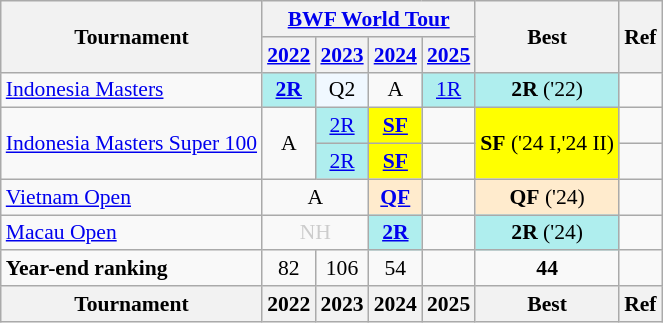<table style='font-size: 90%; text-align:center;' class='wikitable'>
<tr>
<th rowspan="2">Tournament</th>
<th colspan="4"><a href='#'>BWF World Tour</a></th>
<th rowspan="2">Best</th>
<th rowspan="2">Ref</th>
</tr>
<tr>
<th><a href='#'>2022</a></th>
<th><a href='#'>2023</a></th>
<th><a href='#'>2024</a></th>
<th><a href='#'>2025</a></th>
</tr>
<tr>
<td align=left><a href='#'>Indonesia Masters</a></td>
<td bgcolor=AFEEEE><strong><a href='#'>2R</a></strong></td>
<td 2023; bgcolor=F0F8FF>Q2</td>
<td>A</td>
<td bgcolor=AFEEEE><a href='#'>1R</a></td>
<td bgcolor=AFEEEE><strong>2R</strong> ('22)</td>
<td></td>
</tr>
<tr>
<td rowspan="2" align=left><a href='#'>Indonesia Masters Super 100</a></td>
<td rowspan="2">A</td>
<td bgcolor=AFEEEE><a href='#'>2R</a></td>
<td bgcolor=FFFF00><strong><a href='#'>SF</a></strong></td>
<td></td>
<td rowspan="2" bgcolor=FFFF00><strong>SF</strong> ('24 I,'24 II)</td>
<td></td>
</tr>
<tr>
<td bgcolor=AFEEEE><a href='#'>2R</a></td>
<td bgcolor=FFFF00><strong><a href='#'>SF</a></strong></td>
<td></td>
<td></td>
</tr>
<tr>
<td align=left><a href='#'>Vietnam Open</a></td>
<td colspan="2">A</td>
<td bgcolor=FFEBCD><strong><a href='#'>QF</a></strong></td>
<td></td>
<td bgcolor=FFEBCD><strong>QF</strong> ('24)</td>
<td></td>
</tr>
<tr>
<td align=left><a href='#'>Macau Open</a></td>
<td colspan="2" style=color:#ccc>NH</td>
<td bgcolor=AFEEEE><strong><a href='#'>2R</a></strong></td>
<td></td>
<td bgcolor=AFEEEE><strong>2R</strong> ('24)</td>
<td></td>
</tr>
<tr>
<td align=left><strong>Year-end ranking</strong></td>
<td 2022;>82</td>
<td 2023;>106</td>
<td 2024;>54</td>
<td 2025;></td>
<td Best;><strong>44</strong></td>
<td></td>
</tr>
<tr>
<th>Tournament</th>
<th>2022</th>
<th>2023</th>
<th>2024</th>
<th>2025</th>
<th>Best</th>
<th>Ref</th>
</tr>
</table>
